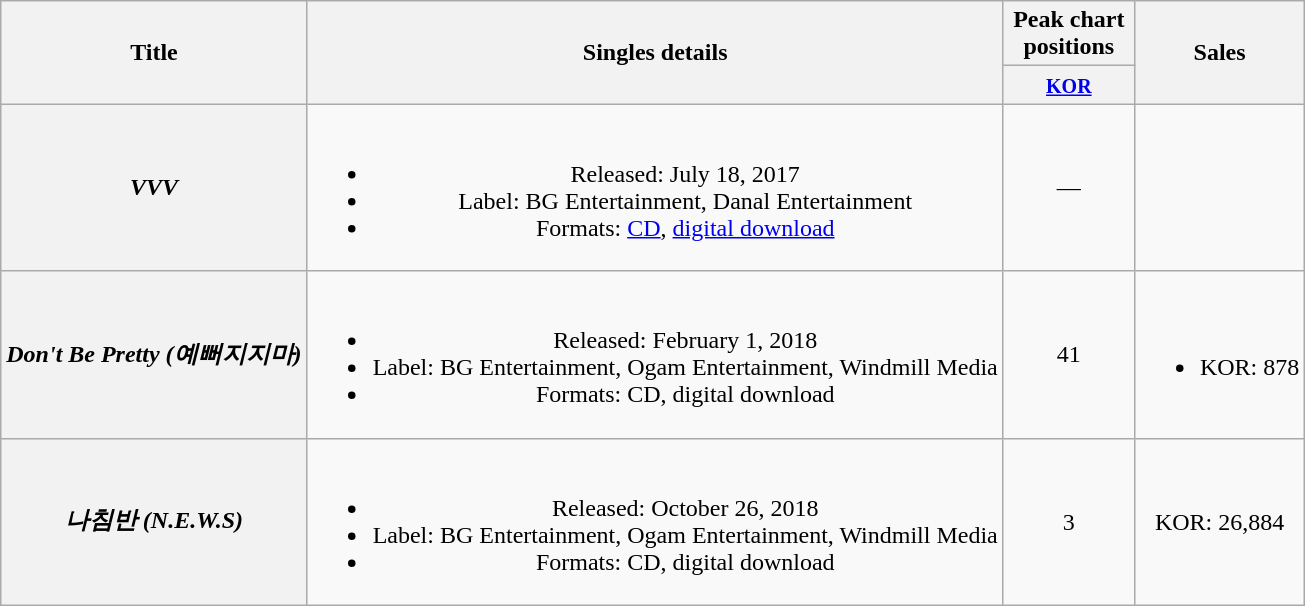<table class="wikitable plainrowheaders" style="text-align:center;">
<tr>
<th scope="col" rowspan="2">Title</th>
<th scope="col" rowspan="2">Singles details</th>
<th scope="col" colspan="1" style="width:5em;">Peak chart positions</th>
<th scope="col" rowspan="2">Sales</th>
</tr>
<tr>
<th><small><a href='#'>KOR</a></small><br></th>
</tr>
<tr>
<th scope="row"><em>VVV</em></th>
<td><br><ul><li>Released: July 18, 2017</li><li>Label: BG Entertainment, Danal Entertainment</li><li>Formats: <a href='#'>CD</a>, <a href='#'>digital download</a></li></ul></td>
<td>—</td>
<td></td>
</tr>
<tr>
<th scope="row"><em>Don't Be Pretty (예뻐지지마)</em></th>
<td><br><ul><li>Released: February 1, 2018</li><li>Label: BG Entertainment, Ogam Entertainment, Windmill Media</li><li>Formats: CD, digital download</li></ul></td>
<td>41</td>
<td><br><ul><li>KOR: 878</li></ul></td>
</tr>
<tr>
<th scope="row"><em>나침반 (N.E.W.S)</em></th>
<td><br><ul><li>Released: October 26, 2018</li><li>Label: BG Entertainment, Ogam Entertainment, Windmill Media</li><li>Formats: CD, digital download</li></ul></td>
<td>3</td>
<td>KOR: 26,884</td>
</tr>
</table>
